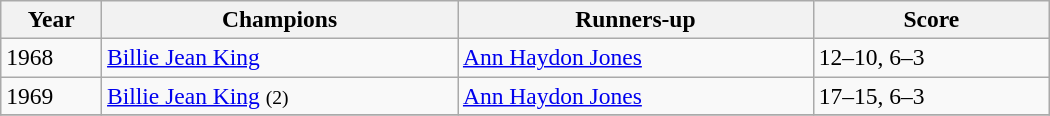<table class="wikitable" style="font-size:98%;">
<tr>
<th style="width:60px;">Year</th>
<th style="width:230px;">Champions</th>
<th style="width:230px;">Runners-up</th>
<th style="width:150px;">Score</th>
</tr>
<tr>
<td>1968</td>
<td> <a href='#'>Billie Jean King</a></td>
<td> <a href='#'>Ann Haydon Jones</a></td>
<td>12–10, 6–3</td>
</tr>
<tr>
<td>1969</td>
<td> <a href='#'>Billie Jean King</a> <small>(2)</small></td>
<td> <a href='#'>Ann Haydon Jones</a></td>
<td>17–15, 6–3</td>
</tr>
<tr>
</tr>
</table>
